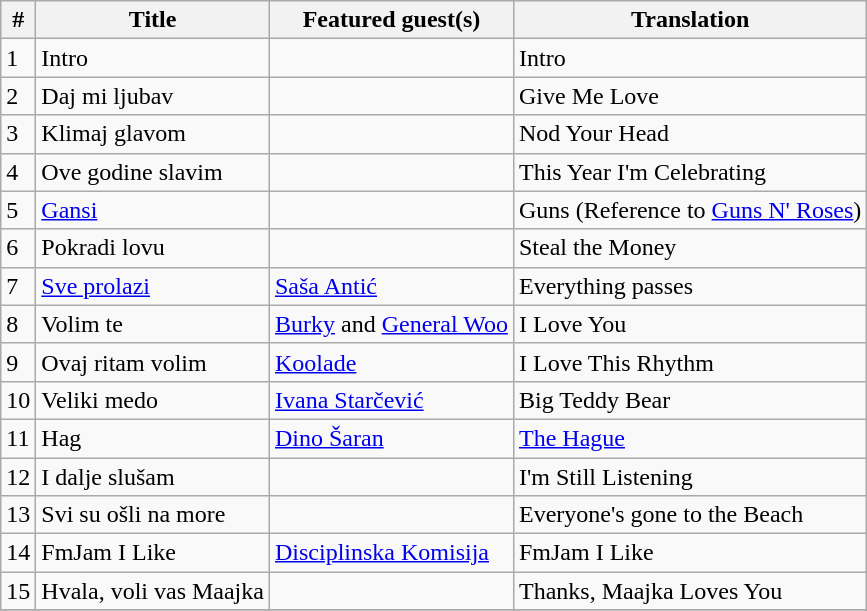<table class="wikitable">
<tr>
<th align="center">#</th>
<th align="center">Title</th>
<th align="center">Featured guest(s)</th>
<th align="center">Translation</th>
</tr>
<tr>
<td>1</td>
<td>Intro</td>
<td></td>
<td>Intro</td>
</tr>
<tr>
<td>2</td>
<td>Daj mi ljubav</td>
<td></td>
<td>Give Me Love</td>
</tr>
<tr>
<td>3</td>
<td>Klimaj glavom</td>
<td></td>
<td>Nod Your Head</td>
</tr>
<tr>
<td>4</td>
<td>Ove godine slavim</td>
<td></td>
<td>This Year I'm Celebrating</td>
</tr>
<tr>
<td>5</td>
<td><a href='#'>Gansi</a></td>
<td></td>
<td>Guns (Reference to <a href='#'>Guns N' Roses</a>)</td>
</tr>
<tr>
<td>6</td>
<td>Pokradi lovu</td>
<td></td>
<td>Steal the Money</td>
</tr>
<tr>
<td>7</td>
<td><a href='#'>Sve prolazi</a></td>
<td><a href='#'>Saša Antić</a></td>
<td>Everything passes</td>
</tr>
<tr>
<td>8</td>
<td>Volim te</td>
<td><a href='#'>Burky</a> and <a href='#'>General Woo</a></td>
<td>I Love You</td>
</tr>
<tr>
<td>9</td>
<td>Ovaj ritam volim</td>
<td><a href='#'>Koolade</a></td>
<td>I Love This Rhythm</td>
</tr>
<tr>
<td>10</td>
<td>Veliki medo</td>
<td><a href='#'>Ivana Starčević</a></td>
<td>Big Teddy Bear</td>
</tr>
<tr>
<td>11</td>
<td>Hag</td>
<td><a href='#'>Dino Šaran</a></td>
<td><a href='#'>The Hague</a></td>
</tr>
<tr>
<td>12</td>
<td>I dalje slušam</td>
<td></td>
<td>I'm Still Listening</td>
</tr>
<tr>
<td>13</td>
<td>Svi su ošli na more</td>
<td></td>
<td>Everyone's gone to the Beach</td>
</tr>
<tr>
<td>14</td>
<td>FmJam I Like</td>
<td><a href='#'>Disciplinska Komisija</a></td>
<td>FmJam I Like</td>
</tr>
<tr>
<td>15</td>
<td>Hvala, voli vas Maajka</td>
<td></td>
<td>Thanks, Maajka Loves You</td>
</tr>
<tr>
</tr>
</table>
